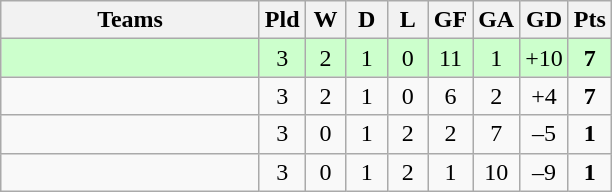<table class="wikitable" style="text-align: center;">
<tr>
<th width=165>Teams</th>
<th width=20>Pld</th>
<th width=20>W</th>
<th width=20>D</th>
<th width=20>L</th>
<th width=20>GF</th>
<th width=20>GA</th>
<th width=20>GD</th>
<th width=20>Pts</th>
</tr>
<tr align=center style="background:#ccffcc;">
<td style="text-align:left;"></td>
<td>3</td>
<td>2</td>
<td>1</td>
<td>0</td>
<td>11</td>
<td>1</td>
<td>+10</td>
<td><strong>7</strong></td>
</tr>
<tr align=center>
<td style="text-align:left;"></td>
<td>3</td>
<td>2</td>
<td>1</td>
<td>0</td>
<td>6</td>
<td>2</td>
<td>+4</td>
<td><strong>7</strong></td>
</tr>
<tr align=center>
<td style="text-align:left;"></td>
<td>3</td>
<td>0</td>
<td>1</td>
<td>2</td>
<td>2</td>
<td>7</td>
<td>–5</td>
<td><strong>1</strong></td>
</tr>
<tr align=center>
<td style="text-align:left;"></td>
<td>3</td>
<td>0</td>
<td>1</td>
<td>2</td>
<td>1</td>
<td>10</td>
<td>–9</td>
<td><strong>1</strong></td>
</tr>
</table>
